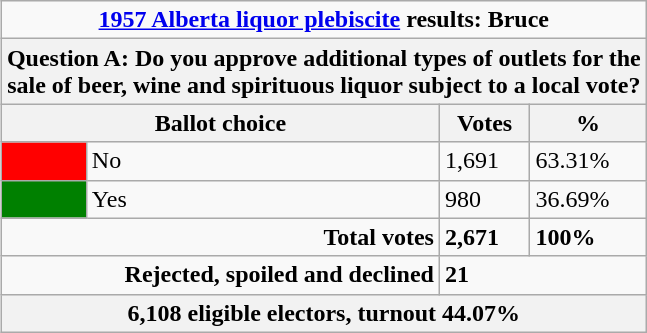<table class="wikitable" align=right>
<tr>
<td colspan=4 align=center><strong><a href='#'>1957 Alberta liquor plebiscite</a> results: Bruce</strong></td>
</tr>
<tr>
<th colspan=4>Question A: Do you approve additional types of outlets for the<br> sale of beer, wine and spirituous liquor subject to a local vote?</th>
</tr>
<tr>
<th colspan=2>Ballot choice</th>
<th>Votes</th>
<th>%</th>
</tr>
<tr>
<td bgcolor=red></td>
<td>No</td>
<td>1,691</td>
<td>63.31%</td>
</tr>
<tr>
<td bgcolor=green></td>
<td>Yes</td>
<td>980</td>
<td>36.69%</td>
</tr>
<tr>
<td align=right colspan=2><strong>Total votes</strong></td>
<td><strong>2,671</strong></td>
<td><strong>100%</strong></td>
</tr>
<tr>
<td align=right colspan=2><strong>Rejected, spoiled and declined</strong></td>
<td colspan=2><strong>21</strong></td>
</tr>
<tr>
<th colspan=4>6,108 eligible electors, turnout 44.07%</th>
</tr>
</table>
